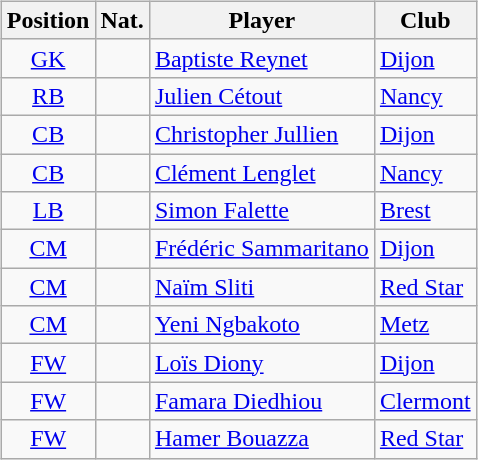<table style="width:100%;">
<tr>
<td width="50%"><br><table class="sortable wikitable" style="text-align: center;">
<tr>
<th>Position</th>
<th>Nat.</th>
<th>Player</th>
<th>Club</th>
</tr>
<tr>
<td><a href='#'>GK</a></td>
<td></td>
<td align=left><a href='#'>Baptiste Reynet</a></td>
<td align=left><a href='#'>Dijon</a></td>
</tr>
<tr>
<td><a href='#'>RB</a></td>
<td></td>
<td align=left><a href='#'>Julien Cétout</a></td>
<td align=left><a href='#'>Nancy</a></td>
</tr>
<tr>
<td><a href='#'>CB</a></td>
<td></td>
<td align=left><a href='#'>Christopher Jullien</a></td>
<td align=left><a href='#'>Dijon</a></td>
</tr>
<tr>
<td><a href='#'>CB</a></td>
<td></td>
<td align=left><a href='#'>Clément Lenglet</a></td>
<td align=left><a href='#'>Nancy</a></td>
</tr>
<tr>
<td><a href='#'>LB</a></td>
<td></td>
<td align=left><a href='#'>Simon Falette</a></td>
<td align=left><a href='#'>Brest</a></td>
</tr>
<tr>
<td><a href='#'>CM</a></td>
<td></td>
<td align=left><a href='#'>Frédéric Sammaritano</a></td>
<td align=left><a href='#'>Dijon</a></td>
</tr>
<tr>
<td><a href='#'>CM</a></td>
<td></td>
<td align="left"><a href='#'>Naïm Sliti</a></td>
<td align=left><a href='#'>Red Star</a></td>
</tr>
<tr>
<td><a href='#'>CM</a></td>
<td></td>
<td align=left><a href='#'>Yeni Ngbakoto</a></td>
<td align=left><a href='#'>Metz</a></td>
</tr>
<tr>
<td><a href='#'>FW</a></td>
<td></td>
<td align=left><a href='#'>Loïs Diony</a></td>
<td align=left><a href='#'>Dijon</a></td>
</tr>
<tr>
<td><a href='#'>FW</a></td>
<td></td>
<td align=left><a href='#'>Famara Diedhiou</a></td>
<td align=left><a href='#'>Clermont</a></td>
</tr>
<tr>
<td><a href='#'>FW</a></td>
<td></td>
<td align=left><a href='#'>Hamer Bouazza</a></td>
<td align=left><a href='#'>Red Star</a></td>
</tr>
</table>
</td>
<td width="50%"><br><div>












</div></td>
</tr>
</table>
